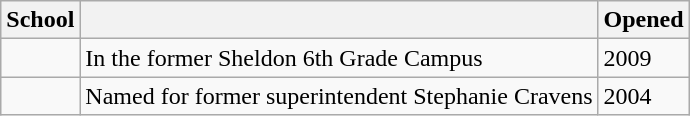<table class="wikitable">
<tr>
<th>School</th>
<th></th>
<th>Opened</th>
</tr>
<tr>
<td></td>
<td>In the former Sheldon 6th Grade Campus</td>
<td>2009</td>
</tr>
<tr>
<td></td>
<td>Named for former superintendent Stephanie Cravens</td>
<td>2004</td>
</tr>
</table>
